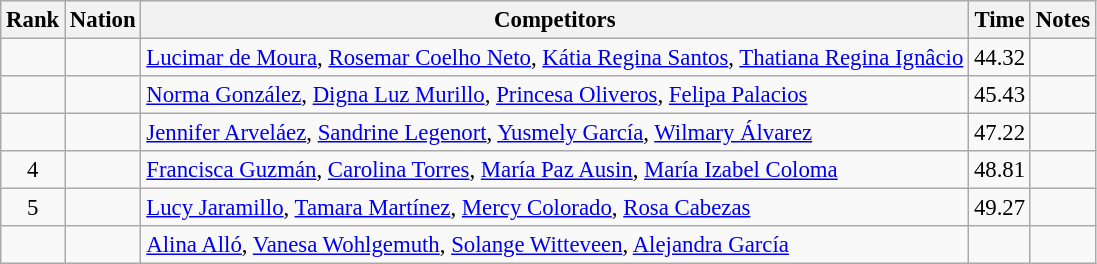<table class="wikitable sortable" style="text-align:center; font-size:95%">
<tr>
<th>Rank</th>
<th>Nation</th>
<th>Competitors</th>
<th>Time</th>
<th>Notes</th>
</tr>
<tr>
<td></td>
<td align=left></td>
<td align=left><a href='#'>Lucimar de Moura</a>, <a href='#'>Rosemar Coelho Neto</a>, <a href='#'>Kátia Regina Santos</a>, <a href='#'>Thatiana Regina Ignâcio</a></td>
<td>44.32</td>
<td></td>
</tr>
<tr>
<td></td>
<td align=left></td>
<td align=left><a href='#'>Norma González</a>, <a href='#'>Digna Luz Murillo</a>, <a href='#'>Princesa Oliveros</a>, <a href='#'>Felipa Palacios</a></td>
<td>45.43</td>
<td></td>
</tr>
<tr>
<td></td>
<td align=left></td>
<td align=left><a href='#'>Jennifer Arveláez</a>, <a href='#'>Sandrine Legenort</a>, <a href='#'>Yusmely García</a>, <a href='#'>Wilmary Álvarez</a></td>
<td>47.22</td>
<td></td>
</tr>
<tr>
<td>4</td>
<td align=left></td>
<td align=left><a href='#'>Francisca Guzmán</a>, <a href='#'>Carolina Torres</a>, <a href='#'>María Paz Ausin</a>, <a href='#'>María Izabel Coloma</a></td>
<td>48.81</td>
<td></td>
</tr>
<tr>
<td>5</td>
<td align=left></td>
<td align=left><a href='#'>Lucy Jaramillo</a>, <a href='#'>Tamara Martínez</a>, <a href='#'>Mercy Colorado</a>, <a href='#'>Rosa Cabezas</a></td>
<td>49.27</td>
<td></td>
</tr>
<tr>
<td></td>
<td align=left></td>
<td align=left><a href='#'>Alina Alló</a>, <a href='#'>Vanesa Wohlgemuth</a>, <a href='#'>Solange Witteveen</a>, <a href='#'>Alejandra García</a></td>
<td></td>
<td></td>
</tr>
</table>
